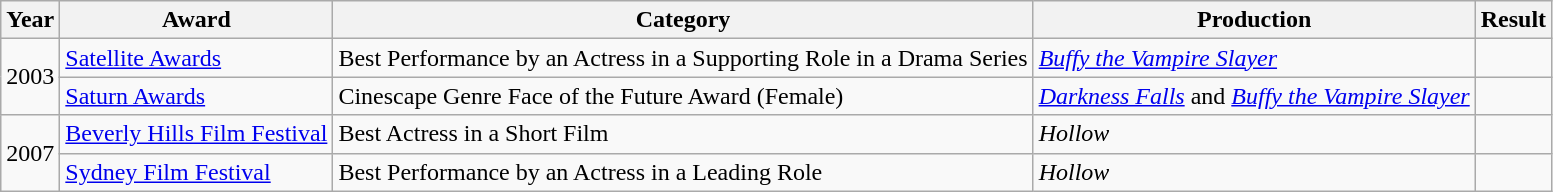<table class="wikitable sortable">
<tr>
<th>Year</th>
<th>Award</th>
<th>Category</th>
<th>Production</th>
<th class="wikitable unsortable">Result</th>
</tr>
<tr>
<td rowspan="2">2003</td>
<td><a href='#'>Satellite Awards</a></td>
<td>Best Performance by an Actress in a Supporting Role in a Drama Series</td>
<td><em><a href='#'>Buffy the Vampire Slayer</a></em></td>
<td></td>
</tr>
<tr>
<td><a href='#'>Saturn Awards</a></td>
<td>Cinescape Genre Face of the Future Award (Female)</td>
<td><a href='#'><em>Darkness Falls</em></a> and <em><a href='#'>Buffy the Vampire Slayer</a></em></td>
<td></td>
</tr>
<tr>
<td rowspan="2">2007</td>
<td><a href='#'>Beverly Hills Film Festival</a></td>
<td>Best Actress in a Short Film</td>
<td><em>Hollow</em></td>
<td></td>
</tr>
<tr>
<td><a href='#'>Sydney Film Festival</a></td>
<td>Best Performance by an Actress in a Leading Role</td>
<td><em>Hollow</em></td>
<td></td>
</tr>
</table>
